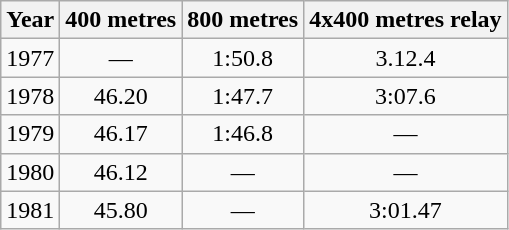<table class="wikitable sortable" style= "text-align: center">
<tr>
<th>Year</th>
<th>400 metres</th>
<th>800 metres</th>
<th>4x400 metres relay</th>
</tr>
<tr>
<td>1977</td>
<td data-sort-value=999.99>—</td>
<td>1:50.8 </td>
<td>3.12.4 </td>
</tr>
<tr>
<td>1978</td>
<td>46.20</td>
<td>1:47.7 </td>
<td>3:07.6 </td>
</tr>
<tr>
<td>1979</td>
<td>46.17</td>
<td>1:46.8 </td>
<td data-sort-value=999.99>―</td>
</tr>
<tr>
<td>1980</td>
<td>46.12</td>
<td data-sort-value=999.99>—</td>
<td data-sort-value=999.99>—</td>
</tr>
<tr>
<td>1981</td>
<td>45.80</td>
<td data-sort-value=999.99>—</td>
<td>3:01.47</td>
</tr>
</table>
